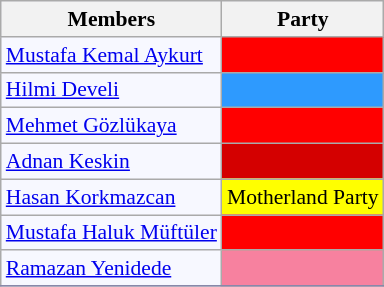<table class=wikitable style="border:1px solid #8888aa; background-color:#f7f8ff; padding:0px; font-size:90%;">
<tr>
<th>Members</th>
<th>Party</th>
</tr>
<tr>
<td><a href='#'>Mustafa Kemal Aykurt</a></td>
<td style="background: #ff0000"></td>
</tr>
<tr>
<td><a href='#'>Hilmi Develi</a></td>
<td style="background: #2E9AFE"></td>
</tr>
<tr>
<td><a href='#'>Mehmet Gözlükaya</a></td>
<td style="background: #ff0000"></td>
</tr>
<tr>
<td><a href='#'>Adnan Keskin</a></td>
<td style="background: #d40000"></td>
</tr>
<tr>
<td><a href='#'>Hasan Korkmazcan</a></td>
<td style="background: #ffff00">Motherland Party</td>
</tr>
<tr>
<td><a href='#'>Mustafa Haluk Müftüler</a></td>
<td style="background: #ff0000"></td>
</tr>
<tr>
<td><a href='#'>Ramazan Yenidede</a></td>
<td style="background: #F7819F"></td>
</tr>
<tr>
</tr>
</table>
